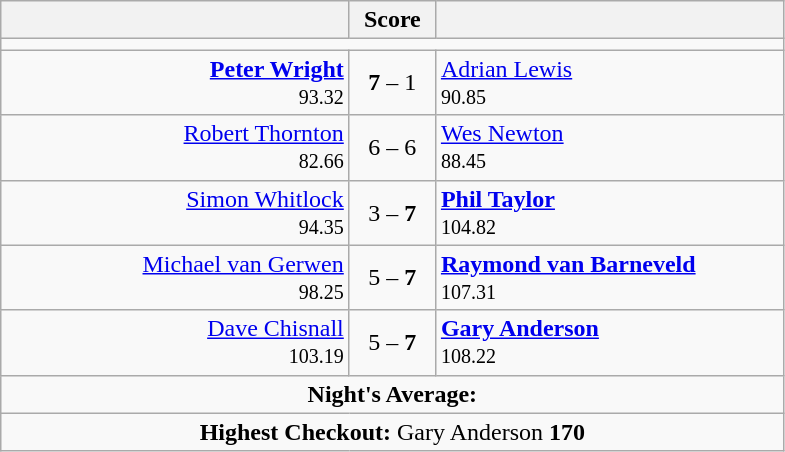<table class=wikitable style="text-align:center">
<tr>
<th width=225></th>
<th width=50>Score</th>
<th width=225></th>
</tr>
<tr align=centre>
<td colspan="3"></td>
</tr>
<tr align=left>
<td align=right><strong><a href='#'>Peter Wright</a></strong>  <br><small><span>93.32</span></small></td>
<td align=center><strong>7</strong> – 1</td>
<td> <a href='#'>Adrian Lewis</a> <br><small><span>90.85</span></small></td>
</tr>
<tr align=left>
<td align=right><a href='#'>Robert Thornton</a>  <br><small><span>82.66</span></small></td>
<td align=center>6 – 6</td>
<td> <a href='#'>Wes Newton</a> <br><small><span>88.45</span></small></td>
</tr>
<tr align=left>
<td align=right><a href='#'>Simon Whitlock</a>  <br><small><span>94.35</span></small></td>
<td align=center>3 – <strong>7</strong></td>
<td> <strong><a href='#'>Phil Taylor</a></strong> <br><small><span>104.82</span></small></td>
</tr>
<tr align=left>
<td align=right><a href='#'>Michael van Gerwen</a>  <br><small><span>98.25</span></small></td>
<td align=center>5 – <strong>7</strong></td>
<td> <strong><a href='#'>Raymond van Barneveld</a></strong> <br><small><span>107.31</span></small></td>
</tr>
<tr align=left>
<td align=right><a href='#'>Dave Chisnall</a>  <br><small><span>103.19</span></small></td>
<td align=center>5 – <strong>7</strong></td>
<td> <strong><a href='#'>Gary Anderson</a></strong> <br><small><span>108.22</span></small></td>
</tr>
<tr align=center>
<td colspan="3"><strong>Night's Average:</strong> </td>
</tr>
<tr align=center>
<td colspan="3"><strong>Highest Checkout:</strong> Gary Anderson <strong>170</strong></td>
</tr>
</table>
